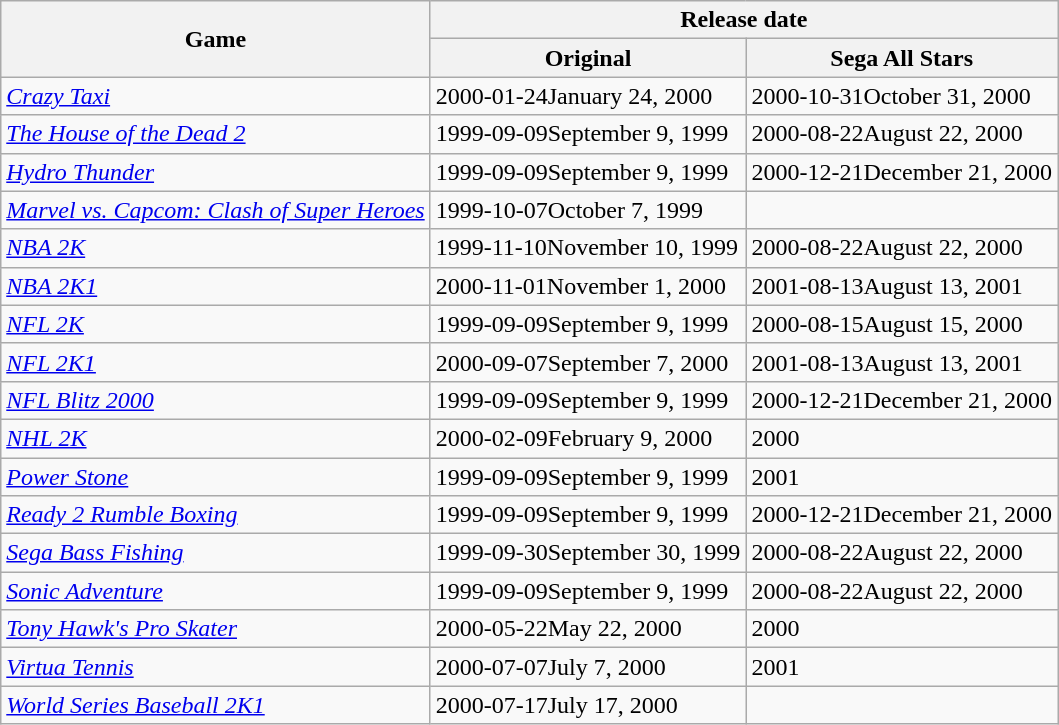<table class="wikitable sortable">
<tr>
<th rowspan="2">Game</th>
<th colspan="2">Release date</th>
</tr>
<tr>
<th>Original</th>
<th>Sega All Stars</th>
</tr>
<tr>
<td><em><a href='#'>Crazy Taxi</a></em></td>
<td><span>2000-01-24</span>January 24, 2000</td>
<td><span>2000-10-31</span>October 31, 2000</td>
</tr>
<tr>
<td><em><a href='#'>The House of the Dead 2</a></em></td>
<td><span>1999-09-09</span>September 9, 1999</td>
<td><span>2000-08-22</span>August 22, 2000</td>
</tr>
<tr>
<td><em><a href='#'>Hydro Thunder</a></em></td>
<td><span>1999-09-09</span>September 9, 1999</td>
<td><span>2000-12-21</span>December 21, 2000</td>
</tr>
<tr>
<td><em><a href='#'>Marvel vs. Capcom: Clash of Super Heroes</a></em></td>
<td><span>1999-10-07</span>October 7, 1999</td>
<td></td>
</tr>
<tr>
<td><em><a href='#'>NBA 2K</a></em></td>
<td><span>1999-11-10</span>November 10, 1999</td>
<td><span>2000-08-22</span>August 22, 2000</td>
</tr>
<tr>
<td><em><a href='#'>NBA 2K1</a></em></td>
<td><span>2000-11-01</span>November 1, 2000</td>
<td><span>2001-08-13</span>August 13, 2001</td>
</tr>
<tr>
<td><em><a href='#'>NFL 2K</a></em></td>
<td><span>1999-09-09</span>September 9, 1999</td>
<td><span>2000-08-15</span>August 15, 2000</td>
</tr>
<tr>
<td><em><a href='#'>NFL 2K1</a></em></td>
<td><span>2000-09-07</span>September 7, 2000</td>
<td><span>2001-08-13</span>August 13, 2001</td>
</tr>
<tr>
<td><em><a href='#'>NFL Blitz 2000</a></em></td>
<td><span>1999-09-09</span>September 9, 1999</td>
<td><span>2000-12-21</span>December 21, 2000</td>
</tr>
<tr>
<td><em><a href='#'>NHL 2K</a></em></td>
<td><span>2000-02-09</span>February 9, 2000</td>
<td>2000</td>
</tr>
<tr>
<td><em><a href='#'>Power Stone</a></em></td>
<td><span>1999-09-09</span>September 9, 1999</td>
<td>2001</td>
</tr>
<tr>
<td><em><a href='#'>Ready 2 Rumble Boxing</a></em></td>
<td><span>1999-09-09</span>September 9, 1999</td>
<td><span>2000-12-21</span>December 21, 2000</td>
</tr>
<tr>
<td><em><a href='#'>Sega Bass Fishing</a></em></td>
<td><span>1999-09-30</span>September 30, 1999</td>
<td><span>2000-08-22</span>August 22, 2000</td>
</tr>
<tr>
<td><em><a href='#'>Sonic Adventure</a></em></td>
<td><span>1999-09-09</span>September 9, 1999</td>
<td><span>2000-08-22</span>August 22, 2000</td>
</tr>
<tr>
<td><em><a href='#'>Tony Hawk's Pro Skater</a></em></td>
<td><span>2000-05-22</span>May 22, 2000</td>
<td>2000</td>
</tr>
<tr>
<td><em><a href='#'>Virtua Tennis</a></em></td>
<td><span>2000-07-07</span>July 7, 2000</td>
<td>2001</td>
</tr>
<tr>
<td><em><a href='#'>World Series Baseball 2K1</a></em></td>
<td><span>2000-07-17</span>July 17, 2000</td>
<td></td>
</tr>
</table>
